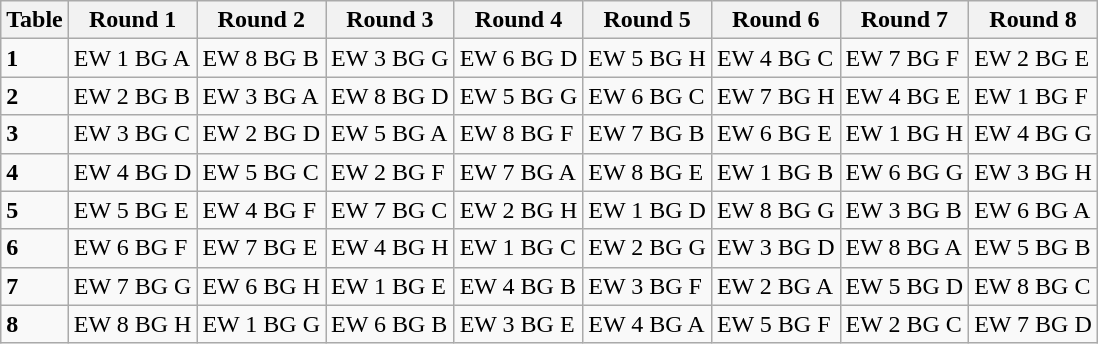<table class="wikitable">
<tr>
<th>Table</th>
<th>Round 1</th>
<th>Round 2</th>
<th>Round 3</th>
<th>Round 4</th>
<th>Round 5</th>
<th>Round 6</th>
<th>Round 7</th>
<th>Round 8</th>
</tr>
<tr>
<td><strong>1</strong></td>
<td>EW 1 BG A</td>
<td>EW 8 BG B</td>
<td>EW 3 BG G</td>
<td>EW 6 BG D</td>
<td>EW 5 BG H</td>
<td>EW 4 BG C</td>
<td>EW 7 BG F</td>
<td>EW 2 BG E</td>
</tr>
<tr>
<td><strong>2</strong></td>
<td>EW 2 BG B</td>
<td>EW 3 BG A</td>
<td>EW 8 BG D</td>
<td>EW 5 BG G</td>
<td>EW 6 BG C</td>
<td>EW 7 BG H</td>
<td>EW 4 BG E</td>
<td>EW 1 BG F</td>
</tr>
<tr>
<td><strong>3</strong></td>
<td>EW 3 BG C</td>
<td>EW 2 BG D</td>
<td>EW 5 BG A</td>
<td>EW 8 BG F</td>
<td>EW 7 BG B</td>
<td>EW 6 BG E</td>
<td>EW 1 BG H</td>
<td>EW 4 BG G</td>
</tr>
<tr>
<td><strong>4</strong></td>
<td>EW 4 BG D</td>
<td>EW 5 BG C</td>
<td>EW 2 BG F</td>
<td>EW 7 BG A</td>
<td>EW 8 BG E</td>
<td>EW 1 BG B</td>
<td>EW 6 BG G</td>
<td>EW 3 BG H</td>
</tr>
<tr>
<td><strong>5</strong></td>
<td>EW 5 BG E</td>
<td>EW 4 BG F</td>
<td>EW 7 BG C</td>
<td>EW 2 BG H</td>
<td>EW 1 BG D</td>
<td>EW 8 BG G</td>
<td>EW 3 BG B</td>
<td>EW 6 BG A</td>
</tr>
<tr>
<td><strong>6</strong></td>
<td>EW 6 BG F</td>
<td>EW 7 BG E</td>
<td>EW 4 BG H</td>
<td>EW 1 BG C</td>
<td>EW 2 BG G</td>
<td>EW 3 BG D</td>
<td>EW 8 BG A</td>
<td>EW 5 BG B</td>
</tr>
<tr>
<td><strong>7</strong></td>
<td>EW 7 BG G</td>
<td>EW 6 BG H</td>
<td>EW 1 BG E</td>
<td>EW 4 BG B</td>
<td>EW 3 BG F</td>
<td>EW 2 BG A</td>
<td>EW 5 BG D</td>
<td>EW 8 BG C</td>
</tr>
<tr>
<td><strong>8</strong></td>
<td>EW 8 BG H</td>
<td>EW 1 BG G</td>
<td>EW 6 BG B</td>
<td>EW 3 BG E</td>
<td>EW 4 BG A</td>
<td>EW 5 BG F</td>
<td>EW 2 BG C</td>
<td>EW 7 BG D</td>
</tr>
</table>
